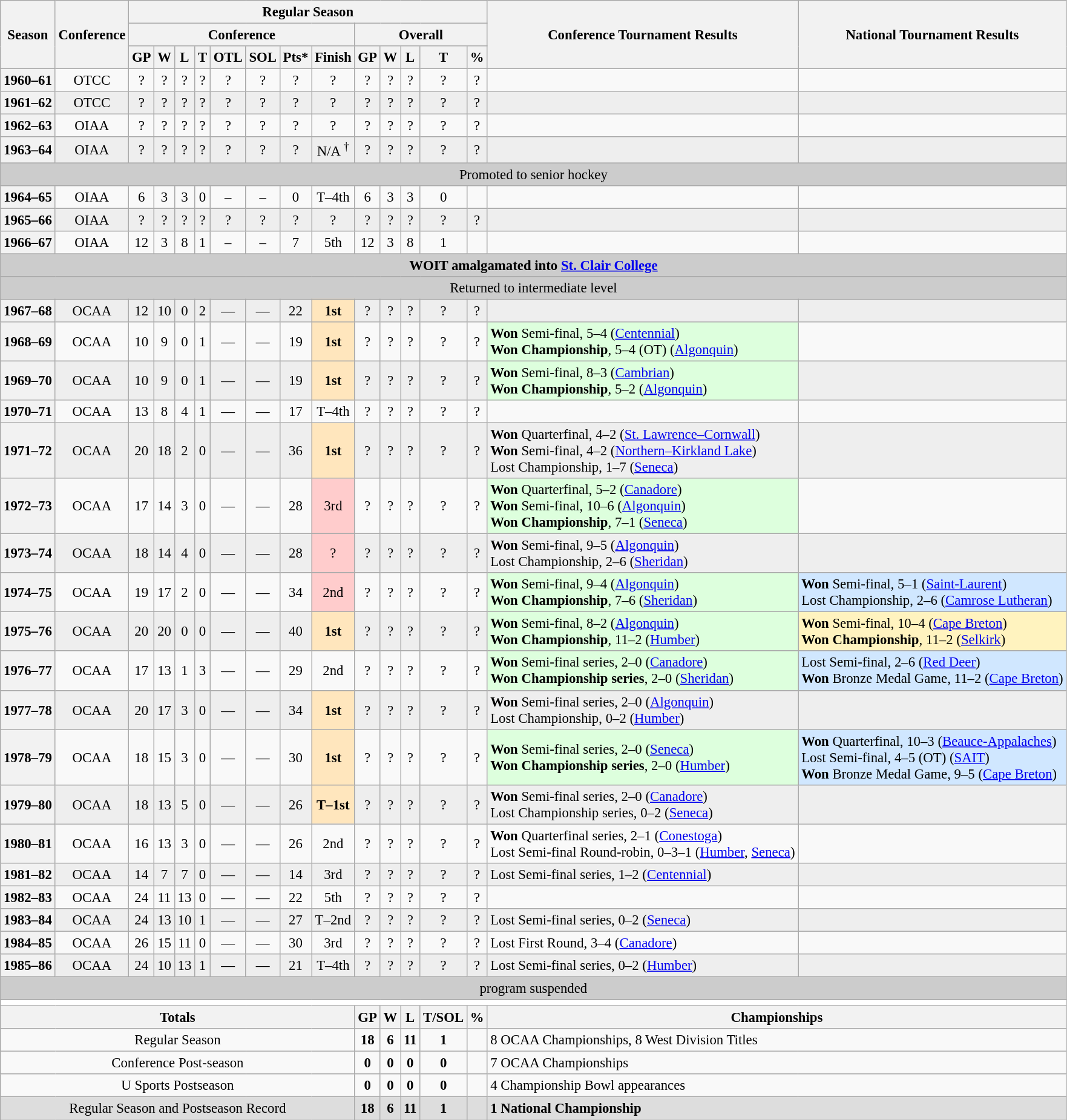<table class="wikitable" style="text-align: center; font-size: 95%">
<tr>
<th rowspan="3">Season</th>
<th rowspan="3">Conference</th>
<th colspan="13">Regular Season</th>
<th rowspan="3">Conference Tournament Results</th>
<th rowspan="3">National Tournament Results</th>
</tr>
<tr>
<th colspan="8">Conference</th>
<th colspan="5">Overall</th>
</tr>
<tr>
<th>GP</th>
<th>W</th>
<th>L</th>
<th>T</th>
<th>OTL</th>
<th>SOL</th>
<th>Pts*</th>
<th>Finish</th>
<th>GP</th>
<th>W</th>
<th>L</th>
<th>T</th>
<th>%</th>
</tr>
<tr>
<th>1960–61</th>
<td>OTCC</td>
<td>?</td>
<td>?</td>
<td>?</td>
<td>?</td>
<td>?</td>
<td>?</td>
<td>?</td>
<td>?</td>
<td>?</td>
<td>?</td>
<td>?</td>
<td>?</td>
<td>?</td>
<td align="left"></td>
<td align="left"></td>
</tr>
<tr bgcolor=eeeeee>
<th>1961–62</th>
<td>OTCC</td>
<td>?</td>
<td>?</td>
<td>?</td>
<td>?</td>
<td>?</td>
<td>?</td>
<td>?</td>
<td>?</td>
<td>?</td>
<td>?</td>
<td>?</td>
<td>?</td>
<td>?</td>
<td align="left"></td>
<td align="left"></td>
</tr>
<tr>
<th>1962–63</th>
<td>OIAA</td>
<td>?</td>
<td>?</td>
<td>?</td>
<td>?</td>
<td>?</td>
<td>?</td>
<td>?</td>
<td>?</td>
<td>?</td>
<td>?</td>
<td>?</td>
<td>?</td>
<td>?</td>
<td align="left"></td>
<td align="left"></td>
</tr>
<tr bgcolor=eeeeee>
<th>1963–64</th>
<td>OIAA</td>
<td>?</td>
<td>?</td>
<td>?</td>
<td>?</td>
<td>?</td>
<td>?</td>
<td>?</td>
<td>N/A <sup>†</sup></td>
<td>?</td>
<td>?</td>
<td>?</td>
<td>?</td>
<td>?</td>
<td align="left"></td>
<td align="left"></td>
</tr>
<tr bgcolor=cccccc>
<td colspan=18>Promoted to senior hockey</td>
</tr>
<tr>
<th>1964–65</th>
<td>OIAA</td>
<td>6</td>
<td>3</td>
<td>3</td>
<td>0</td>
<td>–</td>
<td>–</td>
<td>0</td>
<td>T–4th</td>
<td>6</td>
<td>3</td>
<td>3</td>
<td>0</td>
<td></td>
<td align="left"></td>
<td align="left"></td>
</tr>
<tr bgcolor=eeeeee>
<th>1965–66</th>
<td>OIAA</td>
<td>?</td>
<td>?</td>
<td>?</td>
<td>?</td>
<td>?</td>
<td>?</td>
<td>?</td>
<td>?</td>
<td>?</td>
<td>?</td>
<td>?</td>
<td>?</td>
<td>?</td>
<td align="left"></td>
<td align="left"></td>
</tr>
<tr>
<th>1966–67</th>
<td>OIAA</td>
<td>12</td>
<td>3</td>
<td>8</td>
<td>1</td>
<td>–</td>
<td>–</td>
<td>7</td>
<td>5th</td>
<td>12</td>
<td>3</td>
<td>8</td>
<td>1</td>
<td></td>
<td align="left"></td>
<td align="left"></td>
</tr>
<tr bgcolor=cccccc>
<td colspan=18><strong>WOIT amalgamated into <a href='#'>St. Clair College</a></strong></td>
</tr>
<tr bgcolor=cccccc>
<td colspan=18>Returned to intermediate level</td>
</tr>
<tr bgcolor=eeeeee>
<th>1967–68</th>
<td>OCAA</td>
<td>12</td>
<td>10</td>
<td>0</td>
<td>2</td>
<td>—</td>
<td>—</td>
<td>22</td>
<td bgcolor="#FFE6BD"><strong>1st</strong></td>
<td>?</td>
<td>?</td>
<td>?</td>
<td>?</td>
<td>?</td>
<td align="left"></td>
<td align="left"></td>
</tr>
<tr>
<th>1968–69</th>
<td>OCAA</td>
<td>10</td>
<td>9</td>
<td>0</td>
<td>1</td>
<td>—</td>
<td>—</td>
<td>19</td>
<td bgcolor="#FFE6BD"><strong>1st</strong></td>
<td>?</td>
<td>?</td>
<td>?</td>
<td>?</td>
<td>?</td>
<td bgcolor="#ddffdd" align="left"><strong>Won</strong> Semi-final, 5–4 (<a href='#'>Centennial</a>)<br><strong>Won Championship</strong>, 5–4 (OT) (<a href='#'>Algonquin</a>)</td>
<td align="left"></td>
</tr>
<tr bgcolor=eeeeee>
<th>1969–70</th>
<td>OCAA</td>
<td>10</td>
<td>9</td>
<td>0</td>
<td>1</td>
<td>—</td>
<td>—</td>
<td>19</td>
<td bgcolor="#FFE6BD"><strong>1st</strong></td>
<td>?</td>
<td>?</td>
<td>?</td>
<td>?</td>
<td>?</td>
<td bgcolor="#ddffdd" align="left"><strong>Won</strong> Semi-final, 8–3 (<a href='#'>Cambrian</a>)<br><strong>Won Championship</strong>, 5–2 (<a href='#'>Algonquin</a>)</td>
<td align="left"></td>
</tr>
<tr>
<th>1970–71</th>
<td>OCAA</td>
<td>13</td>
<td>8</td>
<td>4</td>
<td>1</td>
<td>—</td>
<td>—</td>
<td>17</td>
<td>T–4th</td>
<td>?</td>
<td>?</td>
<td>?</td>
<td>?</td>
<td>?</td>
<td align="left"></td>
<td align="left"></td>
</tr>
<tr bgcolor=eeeeee>
<th>1971–72</th>
<td>OCAA</td>
<td>20</td>
<td>18</td>
<td>2</td>
<td>0</td>
<td>—</td>
<td>—</td>
<td>36</td>
<td bgcolor="#FFE6BD"><strong>1st</strong></td>
<td>?</td>
<td>?</td>
<td>?</td>
<td>?</td>
<td>?</td>
<td align="left"><strong>Won</strong> Quarterfinal, 4–2 (<a href='#'>St. Lawrence–Cornwall</a>)<br><strong>Won</strong> Semi-final, 4–2 (<a href='#'>Northern–Kirkland Lake</a>)<br>Lost Championship, 1–7 (<a href='#'>Seneca</a>)</td>
<td align="left"></td>
</tr>
<tr>
<th>1972–73</th>
<td>OCAA</td>
<td>17</td>
<td>14</td>
<td>3</td>
<td>0</td>
<td>—</td>
<td>—</td>
<td>28</td>
<td bgcolor="#ffcccc">3rd</td>
<td>?</td>
<td>?</td>
<td>?</td>
<td>?</td>
<td>?</td>
<td bgcolor="#ddffdd" align="left"><strong>Won</strong> Quarterfinal, 5–2 (<a href='#'>Canadore</a>)<br><strong>Won</strong> Semi-final, 10–6 (<a href='#'>Algonquin</a>)<br><strong>Won Championship</strong>, 7–1 (<a href='#'>Seneca</a>)</td>
<td align="left"></td>
</tr>
<tr bgcolor=eeeeee>
<th>1973–74</th>
<td>OCAA</td>
<td>18</td>
<td>14</td>
<td>4</td>
<td>0</td>
<td>—</td>
<td>—</td>
<td>28</td>
<td bgcolor="#ffcccc">?</td>
<td>?</td>
<td>?</td>
<td>?</td>
<td>?</td>
<td>?</td>
<td align="left"><strong>Won</strong> Semi-final, 9–5 (<a href='#'>Algonquin</a>)<br>Lost Championship, 2–6 (<a href='#'>Sheridan</a>)</td>
<td align="left"></td>
</tr>
<tr>
<th>1974–75</th>
<td>OCAA</td>
<td>19</td>
<td>17</td>
<td>2</td>
<td>0</td>
<td>—</td>
<td>—</td>
<td>34</td>
<td bgcolor="#ffcccc">2nd</td>
<td>?</td>
<td>?</td>
<td>?</td>
<td>?</td>
<td>?</td>
<td bgcolor="#ddffdd" align="left"><strong>Won</strong> Semi-final, 9–4 (<a href='#'>Algonquin</a>)<br><strong>Won Championship</strong>, 7–6 (<a href='#'>Sheridan</a>)</td>
<td bgcolor="#D0E7FF" align="left"><strong>Won</strong> Semi-final, 5–1 (<a href='#'>Saint-Laurent</a>)<br>Lost Championship, 2–6 (<a href='#'>Camrose Lutheran</a>)</td>
</tr>
<tr bgcolor=eeeeee>
<th>1975–76</th>
<td>OCAA</td>
<td>20</td>
<td>20</td>
<td>0</td>
<td>0</td>
<td>—</td>
<td>—</td>
<td>40</td>
<td bgcolor="#FFE6BD"><strong>1st</strong></td>
<td>?</td>
<td>?</td>
<td>?</td>
<td>?</td>
<td>?</td>
<td bgcolor="#ddffdd" align="left"><strong>Won</strong> Semi-final, 8–2 (<a href='#'>Algonquin</a>)<br><strong>Won Championship</strong>, 11–2 (<a href='#'>Humber</a>)</td>
<td bgcolor="#FFF3BF" align="left"><strong>Won</strong> Semi-final, 10–4 (<a href='#'>Cape Breton</a>)<br><strong>Won Championship</strong>, 11–2 (<a href='#'>Selkirk</a>)</td>
</tr>
<tr>
<th>1976–77</th>
<td>OCAA</td>
<td>17</td>
<td>13</td>
<td>1</td>
<td>3</td>
<td>—</td>
<td>—</td>
<td>29</td>
<td>2nd</td>
<td>?</td>
<td>?</td>
<td>?</td>
<td>?</td>
<td>?</td>
<td bgcolor="#ddffdd" align="left"><strong>Won</strong> Semi-final series, 2–0 (<a href='#'>Canadore</a>)<br><strong>Won Championship series</strong>, 2–0 (<a href='#'>Sheridan</a>)</td>
<td bgcolor="#D0E7FF" align="left">Lost Semi-final, 2–6 (<a href='#'>Red Deer</a>)<br><strong>Won</strong> Bronze Medal Game, 11–2 (<a href='#'>Cape Breton</a>)</td>
</tr>
<tr bgcolor=eeeeee>
<th>1977–78</th>
<td>OCAA</td>
<td>20</td>
<td>17</td>
<td>3</td>
<td>0</td>
<td>—</td>
<td>—</td>
<td>34</td>
<td bgcolor="#FFE6BD"><strong>1st</strong></td>
<td>?</td>
<td>?</td>
<td>?</td>
<td>?</td>
<td>?</td>
<td align="left"><strong>Won</strong> Semi-final series, 2–0 (<a href='#'>Algonquin</a>)<br>Lost Championship, 0–2 (<a href='#'>Humber</a>)</td>
<td align="left"></td>
</tr>
<tr>
<th>1978–79</th>
<td>OCAA</td>
<td>18</td>
<td>15</td>
<td>3</td>
<td>0</td>
<td>—</td>
<td>—</td>
<td>30</td>
<td bgcolor="#FFE6BD"><strong>1st</strong></td>
<td>?</td>
<td>?</td>
<td>?</td>
<td>?</td>
<td>?</td>
<td bgcolor="#ddffdd" align="left"><strong>Won</strong> Semi-final series, 2–0 (<a href='#'>Seneca</a>)<br><strong>Won Championship series</strong>, 2–0 (<a href='#'>Humber</a>)</td>
<td bgcolor="#D0E7FF" align="left"><strong>Won</strong> Quarterfinal, 10–3 (<a href='#'>Beauce-Appalaches</a>)<br>Lost Semi-final, 4–5 (OT) (<a href='#'>SAIT</a>)<br><strong>Won</strong> Bronze Medal Game, 9–5 (<a href='#'>Cape Breton</a>)</td>
</tr>
<tr bgcolor=eeeeee>
<th>1979–80</th>
<td>OCAA</td>
<td>18</td>
<td>13</td>
<td>5</td>
<td>0</td>
<td>—</td>
<td>—</td>
<td>26</td>
<td bgcolor="#FFE6BD"><strong>T–1st</strong></td>
<td>?</td>
<td>?</td>
<td>?</td>
<td>?</td>
<td>?</td>
<td align="left"><strong>Won</strong> Semi-final series, 2–0 (<a href='#'>Canadore</a>)<br>Lost Championship series, 0–2 (<a href='#'>Seneca</a>)</td>
<td align="left"></td>
</tr>
<tr>
<th>1980–81</th>
<td>OCAA</td>
<td>16</td>
<td>13</td>
<td>3</td>
<td>0</td>
<td>—</td>
<td>—</td>
<td>26</td>
<td>2nd</td>
<td>?</td>
<td>?</td>
<td>?</td>
<td>?</td>
<td>?</td>
<td align="left"><strong>Won</strong> Quarterfinal series, 2–1 (<a href='#'>Conestoga</a>)<br>Lost Semi-final Round-robin, 0–3–1 (<a href='#'>Humber</a>, <a href='#'>Seneca</a>)</td>
<td align="left"></td>
</tr>
<tr bgcolor=eeeeee>
<th>1981–82</th>
<td>OCAA</td>
<td>14</td>
<td>7</td>
<td>7</td>
<td>0</td>
<td>—</td>
<td>—</td>
<td>14</td>
<td>3rd</td>
<td>?</td>
<td>?</td>
<td>?</td>
<td>?</td>
<td>?</td>
<td align="left">Lost Semi-final series, 1–2 (<a href='#'>Centennial</a>)</td>
<td align="left"></td>
</tr>
<tr>
<th>1982–83</th>
<td>OCAA</td>
<td>24</td>
<td>11</td>
<td>13</td>
<td>0</td>
<td>—</td>
<td>—</td>
<td>22</td>
<td>5th</td>
<td>?</td>
<td>?</td>
<td>?</td>
<td>?</td>
<td>?</td>
<td align="left"></td>
<td align="left"></td>
</tr>
<tr bgcolor=eeeeee>
<th>1983–84</th>
<td>OCAA</td>
<td>24</td>
<td>13</td>
<td>10</td>
<td>1</td>
<td>—</td>
<td>—</td>
<td>27</td>
<td>T–2nd</td>
<td>?</td>
<td>?</td>
<td>?</td>
<td>?</td>
<td>?</td>
<td align="left">Lost Semi-final series, 0–2 (<a href='#'>Seneca</a>)</td>
<td align="left"></td>
</tr>
<tr>
<th>1984–85</th>
<td>OCAA</td>
<td>26</td>
<td>15</td>
<td>11</td>
<td>0</td>
<td>—</td>
<td>—</td>
<td>30</td>
<td>3rd</td>
<td>?</td>
<td>?</td>
<td>?</td>
<td>?</td>
<td>?</td>
<td align="left">Lost First Round, 3–4 (<a href='#'>Canadore</a>)</td>
<td align="left"></td>
</tr>
<tr bgcolor=eeeeee>
<th>1985–86</th>
<td>OCAA</td>
<td>24</td>
<td>10</td>
<td>13</td>
<td>1</td>
<td>—</td>
<td>—</td>
<td>21</td>
<td>T–4th</td>
<td>?</td>
<td>?</td>
<td>?</td>
<td>?</td>
<td>?</td>
<td align="left">Lost Semi-final series, 0–2 (<a href='#'>Humber</a>)</td>
<td align="left"></td>
</tr>
<tr bgcolor=cccccc>
<td colspan=18>program suspended</td>
</tr>
<tr>
</tr>
<tr ->
</tr>
<tr>
<td colspan="17" style="background:#fff;"></td>
</tr>
<tr>
<th colspan="10">Totals</th>
<th>GP</th>
<th>W</th>
<th>L</th>
<th>T/SOL</th>
<th>%</th>
<th colspan="2">Championships</th>
</tr>
<tr>
<td colspan="10">Regular Season</td>
<td><strong>18</strong></td>
<td><strong>6</strong></td>
<td><strong>11</strong></td>
<td><strong>1</strong></td>
<td><strong></strong></td>
<td colspan="2" align="left">8 OCAA Championships, 8 West Division Titles</td>
</tr>
<tr>
<td colspan="10">Conference Post-season</td>
<td><strong>0</strong></td>
<td><strong>0</strong></td>
<td><strong>0</strong></td>
<td><strong>0</strong></td>
<td><strong></strong></td>
<td colspan="2" align="left">7 OCAA Championships</td>
</tr>
<tr>
<td colspan="10">U Sports Postseason</td>
<td><strong>0</strong></td>
<td><strong>0</strong></td>
<td><strong>0</strong></td>
<td><strong>0</strong></td>
<td><strong></strong></td>
<td colspan="2" align="left">4 Championship Bowl appearances</td>
</tr>
<tr bgcolor=dddddd>
<td colspan="10">Regular Season and Postseason Record</td>
<td><strong>18</strong></td>
<td><strong>6</strong></td>
<td><strong>11</strong></td>
<td><strong>1</strong></td>
<td><strong></strong></td>
<td colspan="2" align="left"><strong>1 National Championship</strong></td>
</tr>
</table>
